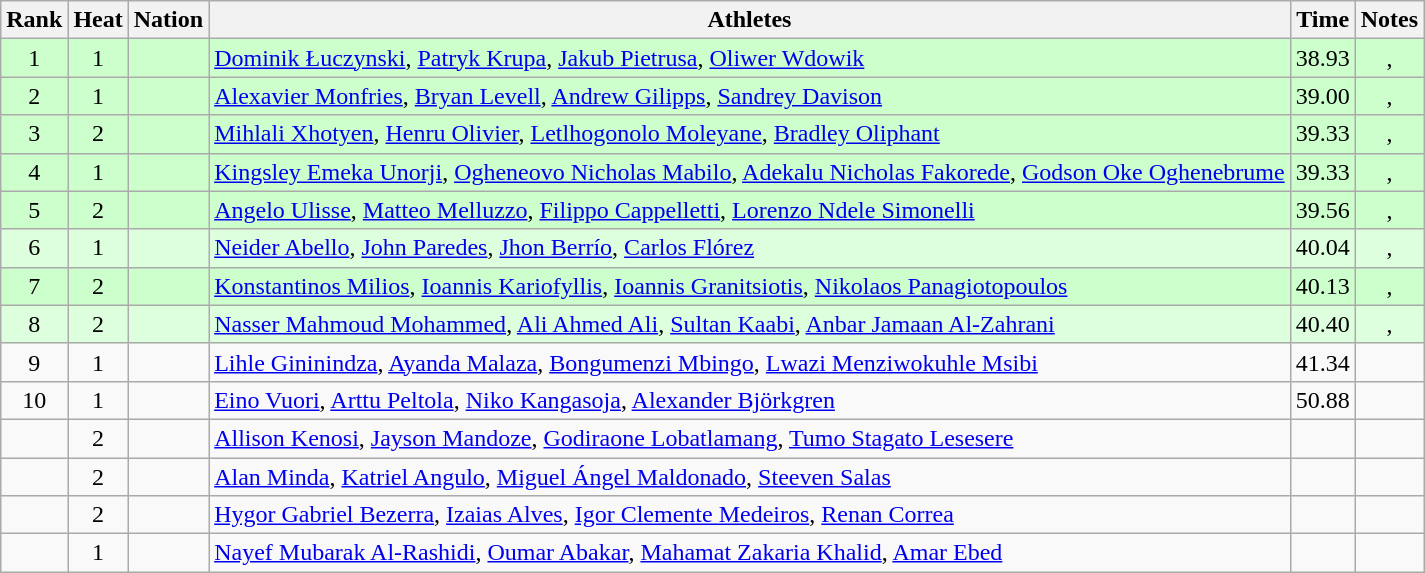<table class="wikitable sortable" style="text-align:center">
<tr>
<th>Rank</th>
<th>Heat</th>
<th>Nation</th>
<th>Athletes</th>
<th>Time</th>
<th>Notes</th>
</tr>
<tr bgcolor=ccffcc>
<td>1</td>
<td>1</td>
<td align=left></td>
<td align=left><a href='#'>Dominik Łuczynski</a>, <a href='#'>Patryk Krupa</a>, <a href='#'>Jakub Pietrusa</a>, <a href='#'>Oliwer Wdowik</a></td>
<td>38.93</td>
<td>, </td>
</tr>
<tr bgcolor=ccffcc>
<td>2</td>
<td>1</td>
<td align=left></td>
<td align=left><a href='#'>Alexavier Monfries</a>, <a href='#'>Bryan Levell</a>, <a href='#'>Andrew Gilipps</a>, <a href='#'>Sandrey Davison</a></td>
<td>39.00</td>
<td>, </td>
</tr>
<tr bgcolor=ccffcc>
<td>3</td>
<td>2</td>
<td align=left></td>
<td align=left><a href='#'>Mihlali Xhotyen</a>, <a href='#'>Henru Olivier</a>, <a href='#'>Letlhogonolo Moleyane</a>, <a href='#'>Bradley Oliphant</a></td>
<td>39.33</td>
<td>, </td>
</tr>
<tr bgcolor=ccffcc>
<td>4</td>
<td>1</td>
<td align=left></td>
<td align=left><a href='#'>Kingsley Emeka Unorji</a>, <a href='#'>Ogheneovo Nicholas Mabilo</a>, <a href='#'>Adekalu Nicholas Fakorede</a>, <a href='#'>Godson Oke Oghenebrume</a></td>
<td>39.33</td>
<td>, </td>
</tr>
<tr bgcolor=ccffcc>
<td>5</td>
<td>2</td>
<td align=left></td>
<td align=left><a href='#'>Angelo Ulisse</a>, <a href='#'>Matteo Melluzzo</a>, <a href='#'>Filippo Cappelletti</a>, <a href='#'>Lorenzo Ndele Simonelli</a></td>
<td>39.56</td>
<td>, </td>
</tr>
<tr bgcolor=ddffdd>
<td>6</td>
<td>1</td>
<td align=left></td>
<td align=left><a href='#'>Neider Abello</a>, <a href='#'>John Paredes</a>, <a href='#'>Jhon Berrío</a>, <a href='#'>Carlos Flórez</a></td>
<td>40.04</td>
<td>, </td>
</tr>
<tr bgcolor=ccffcc>
<td>7</td>
<td>2</td>
<td align=left></td>
<td align=left><a href='#'>Konstantinos Milios</a>, <a href='#'>Ioannis Kariofyllis</a>, <a href='#'>Ioannis Granitsiotis</a>, <a href='#'>Nikolaos Panagiotopoulos</a></td>
<td>40.13</td>
<td>, </td>
</tr>
<tr bgcolor=ddffdd>
<td>8</td>
<td>2</td>
<td align=left></td>
<td align=left><a href='#'>Nasser Mahmoud Mohammed</a>, <a href='#'>Ali Ahmed Ali</a>, <a href='#'>Sultan Kaabi</a>, <a href='#'>Anbar Jamaan Al-Zahrani</a></td>
<td>40.40</td>
<td>, </td>
</tr>
<tr>
<td>9</td>
<td>1</td>
<td align=left></td>
<td align=left><a href='#'>Lihle Gininindza</a>, <a href='#'>Ayanda Malaza</a>, <a href='#'>Bongumenzi Mbingo</a>, <a href='#'>Lwazi Menziwokuhle Msibi</a></td>
<td>41.34</td>
<td></td>
</tr>
<tr>
<td>10</td>
<td>1</td>
<td align=left></td>
<td align=left><a href='#'>Eino Vuori</a>, <a href='#'>Arttu Peltola</a>, <a href='#'>Niko Kangasoja</a>, <a href='#'>Alexander Björkgren</a></td>
<td>50.88</td>
<td></td>
</tr>
<tr>
<td></td>
<td>2</td>
<td align=left></td>
<td align=left><a href='#'>Allison Kenosi</a>, <a href='#'>Jayson Mandoze</a>, <a href='#'>Godiraone Lobatlamang</a>, <a href='#'>Tumo Stagato Lesesere</a></td>
<td></td>
<td></td>
</tr>
<tr>
<td></td>
<td>2</td>
<td align=left></td>
<td align=left><a href='#'>Alan Minda</a>, <a href='#'>Katriel Angulo</a>, <a href='#'>Miguel Ángel Maldonado</a>, <a href='#'>Steeven Salas</a></td>
<td></td>
<td></td>
</tr>
<tr>
<td></td>
<td>2</td>
<td align=left></td>
<td align=left><a href='#'>Hygor Gabriel Bezerra</a>, <a href='#'>Izaias Alves</a>, <a href='#'>Igor Clemente Medeiros</a>, <a href='#'>Renan Correa</a></td>
<td></td>
<td></td>
</tr>
<tr>
<td></td>
<td>1</td>
<td align=left></td>
<td align=left><a href='#'>Nayef Mubarak Al-Rashidi</a>, <a href='#'>Oumar Abakar</a>, <a href='#'>Mahamat Zakaria Khalid</a>, <a href='#'>Amar Ebed</a></td>
<td></td>
<td></td>
</tr>
</table>
